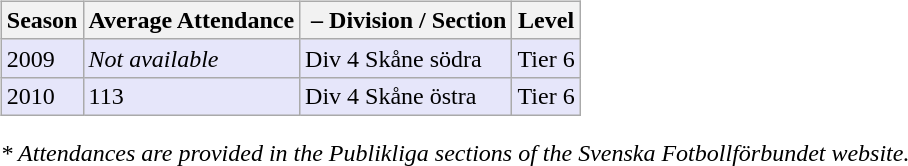<table>
<tr>
<td valign="top" width=0%><br><table class="wikitable">
<tr style="background:#f0f6fa;">
<th><strong>Season</strong></th>
<th><strong>Average Attendance</strong></th>
<th><strong> – Division / Section</strong></th>
<th><strong>Level</strong></th>
</tr>
<tr>
<td style="background:#E6E6FA;">2009</td>
<td style="background:#E6E6FA;"><em>Not available</em></td>
<td style="background:#E6E6FA;">Div 4 Skåne södra</td>
<td style="background:#E6E6FA;">Tier 6</td>
</tr>
<tr>
<td style="background:#E6E6FA;">2010</td>
<td style="background:#E6E6FA;">113</td>
<td style="background:#E6E6FA;">Div 4 Skåne östra</td>
<td style="background:#E6E6FA;">Tier 6</td>
</tr>
</table>
<em>* Attendances are provided in the Publikliga sections of the Svenska Fotbollförbundet website.</em> </td>
</tr>
</table>
